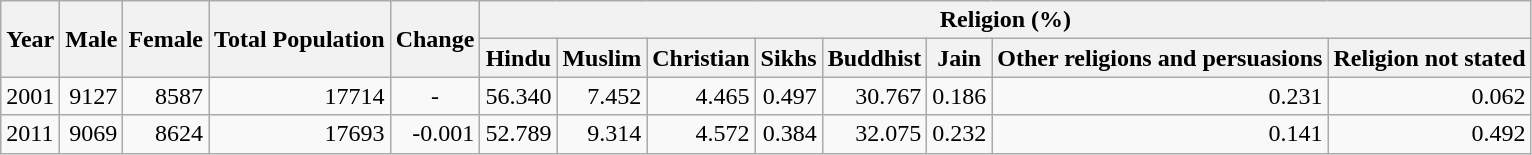<table class="wikitable">
<tr>
<th rowspan="2">Year</th>
<th rowspan="2">Male</th>
<th rowspan="2">Female</th>
<th rowspan="2">Total Population</th>
<th rowspan="2">Change</th>
<th colspan="8">Religion (%)</th>
</tr>
<tr>
<th>Hindu</th>
<th>Muslim</th>
<th>Christian</th>
<th>Sikhs</th>
<th>Buddhist</th>
<th>Jain</th>
<th>Other religions and persuasions</th>
<th>Religion not stated</th>
</tr>
<tr>
<td>2001</td>
<td style="text-align:right;">9127</td>
<td style="text-align:right;">8587</td>
<td style="text-align:right;">17714</td>
<td style="text-align:center;">-</td>
<td style="text-align:right;">56.340</td>
<td style="text-align:right;">7.452</td>
<td style="text-align:right;">4.465</td>
<td style="text-align:right;">0.497</td>
<td style="text-align:right;">30.767</td>
<td style="text-align:right;">0.186</td>
<td style="text-align:right;">0.231</td>
<td style="text-align:right;">0.062</td>
</tr>
<tr>
<td>2011</td>
<td style="text-align:right;">9069</td>
<td style="text-align:right;">8624</td>
<td style="text-align:right;">17693</td>
<td style="text-align:right;">-0.001</td>
<td style="text-align:right;">52.789</td>
<td style="text-align:right;">9.314</td>
<td style="text-align:right;">4.572</td>
<td style="text-align:right;">0.384</td>
<td style="text-align:right;">32.075</td>
<td style="text-align:right;">0.232</td>
<td style="text-align:right;">0.141</td>
<td style="text-align:right;">0.492</td>
</tr>
</table>
